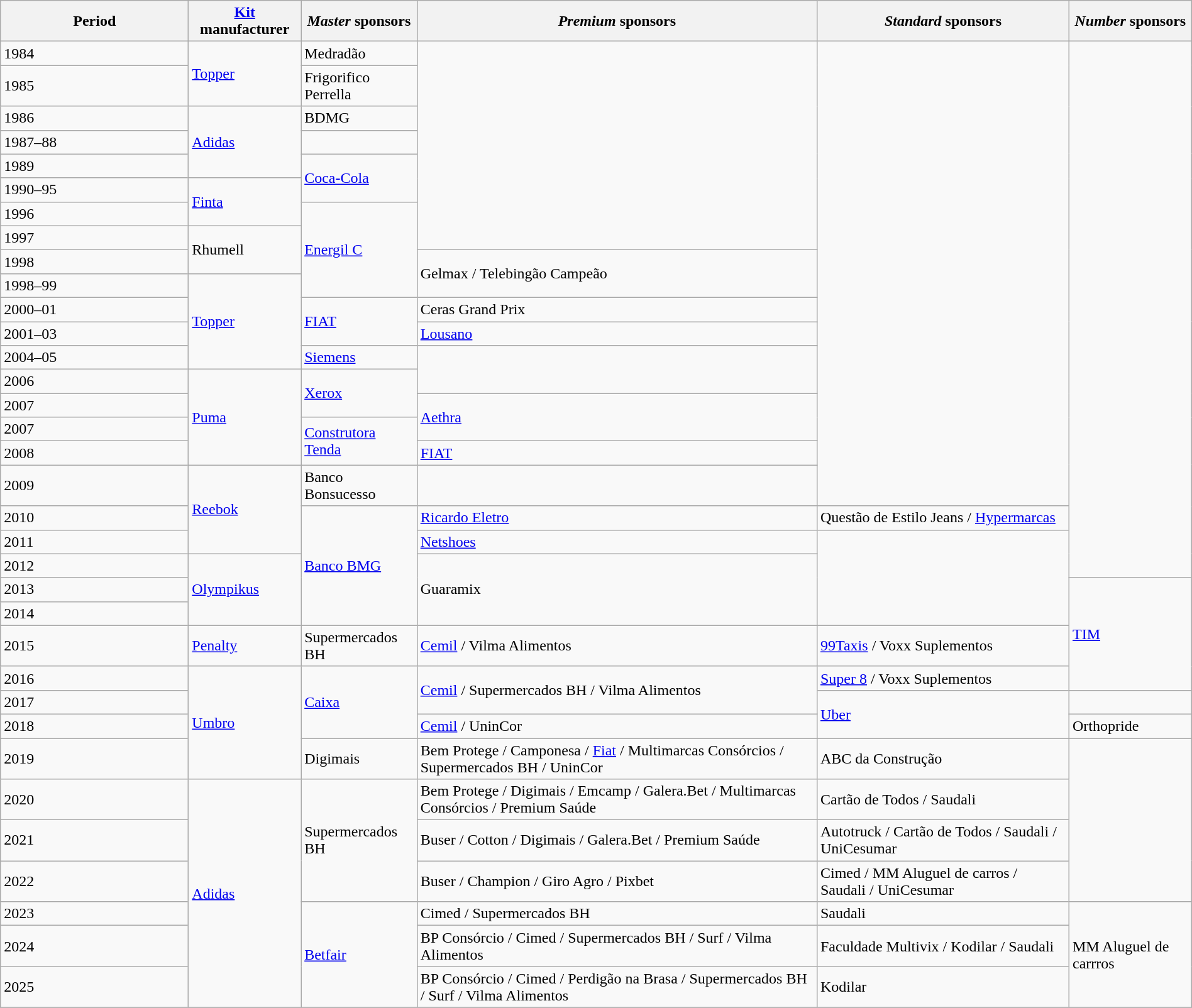<table class="wikitable sortable" style="width:100%; margin:0">
<tr>
<th style="width:12em">Period</th>
<th><a href='#'>Kit</a> manufacturer</th>
<th><em>Master</em> sponsors</th>
<th><em>Premium</em> sponsors</th>
<th><em>Standard</em> sponsors</th>
<th><em>Number</em> sponsors</th>
</tr>
<tr>
<td>1984</td>
<td rowspan=2><a href='#'>Topper</a></td>
<td>Medradão</td>
<td rowspan=8></td>
<td rowspan=18></td>
<td rowspan=21></td>
</tr>
<tr>
<td>1985</td>
<td>Frigorifico Perrella</td>
</tr>
<tr>
<td>1986</td>
<td rowspan=3><a href='#'>Adidas</a></td>
<td>BDMG</td>
</tr>
<tr>
<td>1987–88</td>
<td></td>
</tr>
<tr>
<td>1989</td>
<td rowspan=2><a href='#'>Coca-Cola</a></td>
</tr>
<tr>
<td>1990–95</td>
<td rowspan=2><a href='#'>Finta</a></td>
</tr>
<tr>
<td>1996</td>
<td rowspan=4><a href='#'>Energil C</a></td>
</tr>
<tr>
<td>1997</td>
<td rowspan=2>Rhumell</td>
</tr>
<tr>
<td>1998</td>
<td rowspan=2>Gelmax / Telebingão Campeão</td>
</tr>
<tr>
<td>1998–99</td>
<td rowspan=4><a href='#'>Topper</a></td>
</tr>
<tr>
<td>2000–01</td>
<td rowspan=2><a href='#'>FIAT</a></td>
<td>Ceras Grand Prix</td>
</tr>
<tr>
<td>2001–03</td>
<td><a href='#'>Lousano</a></td>
</tr>
<tr>
<td>2004–05</td>
<td><a href='#'>Siemens</a></td>
<td rowspan=2></td>
</tr>
<tr>
<td>2006</td>
<td rowspan=4><a href='#'>Puma</a></td>
<td rowspan=2><a href='#'>Xerox</a></td>
</tr>
<tr>
<td>2007</td>
<td rowspan=2><a href='#'>Aethra</a></td>
</tr>
<tr>
<td>2007</td>
<td rowspan=2><a href='#'>Construtora Tenda</a></td>
</tr>
<tr>
<td>2008</td>
<td><a href='#'>FIAT</a></td>
</tr>
<tr>
<td>2009</td>
<td rowspan=3><a href='#'>Reebok</a></td>
<td>Banco Bonsucesso</td>
<td></td>
</tr>
<tr>
<td>2010</td>
<td rowspan=5><a href='#'>Banco BMG</a></td>
<td><a href='#'>Ricardo Eletro</a></td>
<td>Questão de Estilo Jeans / <a href='#'>Hypermarcas</a></td>
</tr>
<tr>
<td>2011</td>
<td><a href='#'>Netshoes</a></td>
<td rowspan=4></td>
</tr>
<tr>
<td>2012</td>
<td rowspan=3><a href='#'>Olympikus</a></td>
<td rowspan=3>Guaramix</td>
</tr>
<tr>
<td>2013</td>
<td rowspan=4><a href='#'>TIM</a></td>
</tr>
<tr>
<td>2014</td>
</tr>
<tr>
<td>2015</td>
<td><a href='#'>Penalty</a></td>
<td>Supermercados BH</td>
<td><a href='#'>Cemil</a> / Vilma Alimentos</td>
<td><a href='#'>99Taxis</a> / Voxx Suplementos</td>
</tr>
<tr>
<td>2016</td>
<td rowspan=4><a href='#'>Umbro</a></td>
<td rowspan=3><a href='#'>Caixa</a></td>
<td rowspan=2><a href='#'>Cemil</a> / Supermercados BH / Vilma Alimentos</td>
<td><a href='#'>Super 8</a> / Voxx Suplementos</td>
</tr>
<tr>
<td>2017</td>
<td rowspan=2><a href='#'>Uber</a></td>
<td rowspan=1></td>
</tr>
<tr>
<td>2018</td>
<td><a href='#'>Cemil</a> / UninCor</td>
<td>Orthopride</td>
</tr>
<tr>
<td>2019</td>
<td>Digimais</td>
<td>Bem Protege / Camponesa / <a href='#'>Fiat</a> / Multimarcas Consórcios / Supermercados BH / UninCor</td>
<td>ABC da Construção</td>
<td rowspan=4></td>
</tr>
<tr>
<td>2020</td>
<td rowspan=6><a href='#'>Adidas</a></td>
<td rowspan=3>Supermercados BH</td>
<td>Bem Protege / Digimais / Emcamp / Galera.Bet / Multimarcas Consórcios / Premium Saúde</td>
<td>Cartão de Todos / Saudali</td>
</tr>
<tr>
<td>2021</td>
<td>Buser / Cotton / Digimais / Galera.Bet / Premium Saúde</td>
<td rowspan=1>Autotruck / Cartão de Todos / Saudali / UniCesumar</td>
</tr>
<tr>
<td>2022</td>
<td>Buser / Champion / Giro Agro / Pixbet</td>
<td rowspan=1>Cimed / MM Aluguel de carros / Saudali / UniCesumar</td>
</tr>
<tr>
<td>2023</td>
<td rowspan=3><a href='#'>Betfair</a></td>
<td rowspan=1>Cimed / Supermercados BH</td>
<td rowspan=1>Saudali</td>
<td rowspan=3>MM Aluguel de carrros</td>
</tr>
<tr>
<td>2024</td>
<td rowspan=1>BP Consórcio / Cimed / Supermercados BH / Surf / Vilma Alimentos</td>
<td rowspan=1>Faculdade Multivix / Kodilar / Saudali</td>
</tr>
<tr>
<td>2025</td>
<td rowspan=1>BP Consórcio / Cimed / Perdigão na Brasa / Supermercados BH / Surf / Vilma Alimentos</td>
<td rowspan=1>Kodilar</td>
</tr>
<tr>
</tr>
</table>
